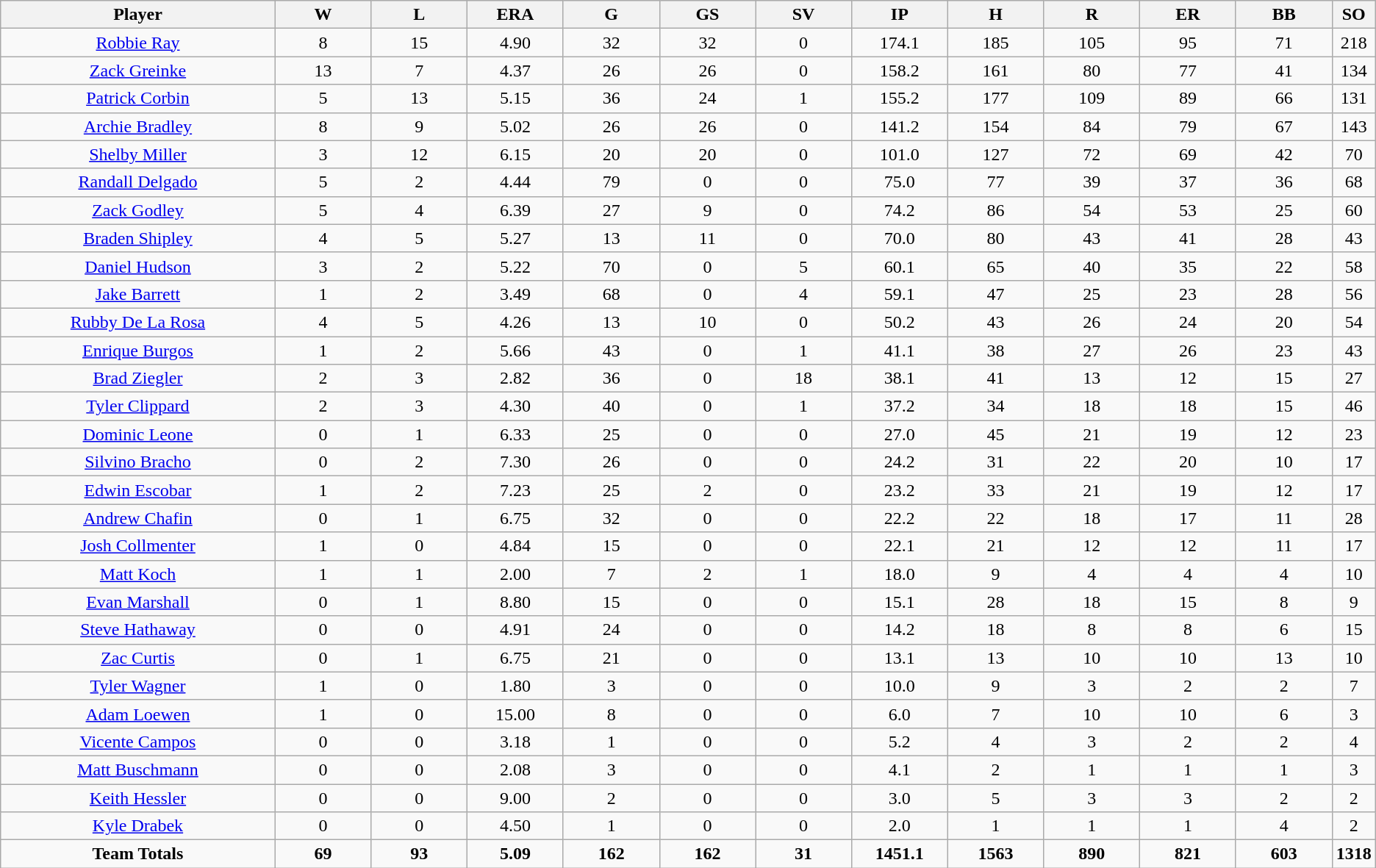<table class=wikitable style="text-align:center">
<tr>
<th bgcolor=#DDDDFF; width="20%">Player</th>
<th bgcolor=#DDDDFF; width="7%">W</th>
<th bgcolor=#DDDDFF; width="7%">L</th>
<th bgcolor=#DDDDFF; width="7%">ERA</th>
<th bgcolor=#DDDDFF; width="7%">G</th>
<th bgcolor=#DDDDFF; width="7%">GS</th>
<th bgcolor=#DDDDFF; width="7%">SV</th>
<th bgcolor=#DDDDFF; width="7%">IP</th>
<th bgcolor=#DDDDFF; width="7%">H</th>
<th bgcolor=#DDDDFF; width="7%">R</th>
<th bgcolor=#DDDDFF; width="7%">ER</th>
<th bgcolor=#DDDDFF; width="7%">BB</th>
<th bgcolor=#DDDDFF; width="7%">SO</th>
</tr>
<tr>
<td><a href='#'>Robbie Ray</a></td>
<td>8</td>
<td>15</td>
<td>4.90</td>
<td>32</td>
<td>32</td>
<td>0</td>
<td>174.1</td>
<td>185</td>
<td>105</td>
<td>95</td>
<td>71</td>
<td>218</td>
</tr>
<tr>
<td><a href='#'>Zack Greinke</a></td>
<td>13</td>
<td>7</td>
<td>4.37</td>
<td>26</td>
<td>26</td>
<td>0</td>
<td>158.2</td>
<td>161</td>
<td>80</td>
<td>77</td>
<td>41</td>
<td>134</td>
</tr>
<tr>
<td><a href='#'>Patrick Corbin</a></td>
<td>5</td>
<td>13</td>
<td>5.15</td>
<td>36</td>
<td>24</td>
<td>1</td>
<td>155.2</td>
<td>177</td>
<td>109</td>
<td>89</td>
<td>66</td>
<td>131</td>
</tr>
<tr>
<td><a href='#'>Archie Bradley</a></td>
<td>8</td>
<td>9</td>
<td>5.02</td>
<td>26</td>
<td>26</td>
<td>0</td>
<td>141.2</td>
<td>154</td>
<td>84</td>
<td>79</td>
<td>67</td>
<td>143</td>
</tr>
<tr>
<td><a href='#'>Shelby Miller</a></td>
<td>3</td>
<td>12</td>
<td>6.15</td>
<td>20</td>
<td>20</td>
<td>0</td>
<td>101.0</td>
<td>127</td>
<td>72</td>
<td>69</td>
<td>42</td>
<td>70</td>
</tr>
<tr>
<td><a href='#'>Randall Delgado</a></td>
<td>5</td>
<td>2</td>
<td>4.44</td>
<td>79</td>
<td>0</td>
<td>0</td>
<td>75.0</td>
<td>77</td>
<td>39</td>
<td>37</td>
<td>36</td>
<td>68</td>
</tr>
<tr>
<td><a href='#'>Zack Godley</a></td>
<td>5</td>
<td>4</td>
<td>6.39</td>
<td>27</td>
<td>9</td>
<td>0</td>
<td>74.2</td>
<td>86</td>
<td>54</td>
<td>53</td>
<td>25</td>
<td>60</td>
</tr>
<tr>
<td><a href='#'>Braden Shipley</a></td>
<td>4</td>
<td>5</td>
<td>5.27</td>
<td>13</td>
<td>11</td>
<td>0</td>
<td>70.0</td>
<td>80</td>
<td>43</td>
<td>41</td>
<td>28</td>
<td>43</td>
</tr>
<tr>
<td><a href='#'>Daniel Hudson</a></td>
<td>3</td>
<td>2</td>
<td>5.22</td>
<td>70</td>
<td>0</td>
<td>5</td>
<td>60.1</td>
<td>65</td>
<td>40</td>
<td>35</td>
<td>22</td>
<td>58</td>
</tr>
<tr>
<td><a href='#'>Jake Barrett</a></td>
<td>1</td>
<td>2</td>
<td>3.49</td>
<td>68</td>
<td>0</td>
<td>4</td>
<td>59.1</td>
<td>47</td>
<td>25</td>
<td>23</td>
<td>28</td>
<td>56</td>
</tr>
<tr>
<td><a href='#'>Rubby De La Rosa</a></td>
<td>4</td>
<td>5</td>
<td>4.26</td>
<td>13</td>
<td>10</td>
<td>0</td>
<td>50.2</td>
<td>43</td>
<td>26</td>
<td>24</td>
<td>20</td>
<td>54</td>
</tr>
<tr>
<td><a href='#'>Enrique Burgos</a></td>
<td>1</td>
<td>2</td>
<td>5.66</td>
<td>43</td>
<td>0</td>
<td>1</td>
<td>41.1</td>
<td>38</td>
<td>27</td>
<td>26</td>
<td>23</td>
<td>43</td>
</tr>
<tr>
<td><a href='#'>Brad Ziegler</a></td>
<td>2</td>
<td>3</td>
<td>2.82</td>
<td>36</td>
<td>0</td>
<td>18</td>
<td>38.1</td>
<td>41</td>
<td>13</td>
<td>12</td>
<td>15</td>
<td>27</td>
</tr>
<tr>
<td><a href='#'>Tyler Clippard</a></td>
<td>2</td>
<td>3</td>
<td>4.30</td>
<td>40</td>
<td>0</td>
<td>1</td>
<td>37.2</td>
<td>34</td>
<td>18</td>
<td>18</td>
<td>15</td>
<td>46</td>
</tr>
<tr>
<td><a href='#'>Dominic Leone</a></td>
<td>0</td>
<td>1</td>
<td>6.33</td>
<td>25</td>
<td>0</td>
<td>0</td>
<td>27.0</td>
<td>45</td>
<td>21</td>
<td>19</td>
<td>12</td>
<td>23</td>
</tr>
<tr>
<td><a href='#'>Silvino Bracho</a></td>
<td>0</td>
<td>2</td>
<td>7.30</td>
<td>26</td>
<td>0</td>
<td>0</td>
<td>24.2</td>
<td>31</td>
<td>22</td>
<td>20</td>
<td>10</td>
<td>17</td>
</tr>
<tr>
<td><a href='#'>Edwin Escobar</a></td>
<td>1</td>
<td>2</td>
<td>7.23</td>
<td>25</td>
<td>2</td>
<td>0</td>
<td>23.2</td>
<td>33</td>
<td>21</td>
<td>19</td>
<td>12</td>
<td>17</td>
</tr>
<tr>
<td><a href='#'>Andrew Chafin</a></td>
<td>0</td>
<td>1</td>
<td>6.75</td>
<td>32</td>
<td>0</td>
<td>0</td>
<td>22.2</td>
<td>22</td>
<td>18</td>
<td>17</td>
<td>11</td>
<td>28</td>
</tr>
<tr>
<td><a href='#'>Josh Collmenter</a></td>
<td>1</td>
<td>0</td>
<td>4.84</td>
<td>15</td>
<td>0</td>
<td>0</td>
<td>22.1</td>
<td>21</td>
<td>12</td>
<td>12</td>
<td>11</td>
<td>17</td>
</tr>
<tr>
<td><a href='#'>Matt Koch</a></td>
<td>1</td>
<td>1</td>
<td>2.00</td>
<td>7</td>
<td>2</td>
<td>1</td>
<td>18.0</td>
<td>9</td>
<td>4</td>
<td>4</td>
<td>4</td>
<td>10</td>
</tr>
<tr>
<td><a href='#'>Evan Marshall</a></td>
<td>0</td>
<td>1</td>
<td>8.80</td>
<td>15</td>
<td>0</td>
<td>0</td>
<td>15.1</td>
<td>28</td>
<td>18</td>
<td>15</td>
<td>8</td>
<td>9</td>
</tr>
<tr>
<td><a href='#'>Steve Hathaway</a></td>
<td>0</td>
<td>0</td>
<td>4.91</td>
<td>24</td>
<td>0</td>
<td>0</td>
<td>14.2</td>
<td>18</td>
<td>8</td>
<td>8</td>
<td>6</td>
<td>15</td>
</tr>
<tr>
<td><a href='#'>Zac Curtis</a></td>
<td>0</td>
<td>1</td>
<td>6.75</td>
<td>21</td>
<td>0</td>
<td>0</td>
<td>13.1</td>
<td>13</td>
<td>10</td>
<td>10</td>
<td>13</td>
<td>10</td>
</tr>
<tr>
<td><a href='#'>Tyler Wagner</a></td>
<td>1</td>
<td>0</td>
<td>1.80</td>
<td>3</td>
<td>0</td>
<td>0</td>
<td>10.0</td>
<td>9</td>
<td>3</td>
<td>2</td>
<td>2</td>
<td>7</td>
</tr>
<tr>
<td><a href='#'>Adam Loewen</a></td>
<td>1</td>
<td>0</td>
<td>15.00</td>
<td>8</td>
<td>0</td>
<td>0</td>
<td>6.0</td>
<td>7</td>
<td>10</td>
<td>10</td>
<td>6</td>
<td>3</td>
</tr>
<tr>
<td><a href='#'>Vicente Campos</a></td>
<td>0</td>
<td>0</td>
<td>3.18</td>
<td>1</td>
<td>0</td>
<td>0</td>
<td>5.2</td>
<td>4</td>
<td>3</td>
<td>2</td>
<td>2</td>
<td>4</td>
</tr>
<tr>
<td><a href='#'>Matt Buschmann</a></td>
<td>0</td>
<td>0</td>
<td>2.08</td>
<td>3</td>
<td>0</td>
<td>0</td>
<td>4.1</td>
<td>2</td>
<td>1</td>
<td>1</td>
<td>1</td>
<td>3</td>
</tr>
<tr>
<td><a href='#'>Keith Hessler</a></td>
<td>0</td>
<td>0</td>
<td>9.00</td>
<td>2</td>
<td>0</td>
<td>0</td>
<td>3.0</td>
<td>5</td>
<td>3</td>
<td>3</td>
<td>2</td>
<td>2</td>
</tr>
<tr>
<td><a href='#'>Kyle Drabek</a></td>
<td>0</td>
<td>0</td>
<td>4.50</td>
<td>1</td>
<td>0</td>
<td>0</td>
<td>2.0</td>
<td>1</td>
<td>1</td>
<td>1</td>
<td>4</td>
<td>2</td>
</tr>
<tr>
<td><strong>Team Totals</strong></td>
<td><strong>69</strong></td>
<td><strong>93</strong></td>
<td><strong>5.09</strong></td>
<td><strong>162</strong></td>
<td><strong>162</strong></td>
<td><strong>31</strong></td>
<td><strong>1451.1</strong></td>
<td><strong>1563</strong></td>
<td><strong>890</strong></td>
<td><strong>821</strong></td>
<td><strong>603</strong></td>
<td><strong>1318</strong></td>
</tr>
</table>
